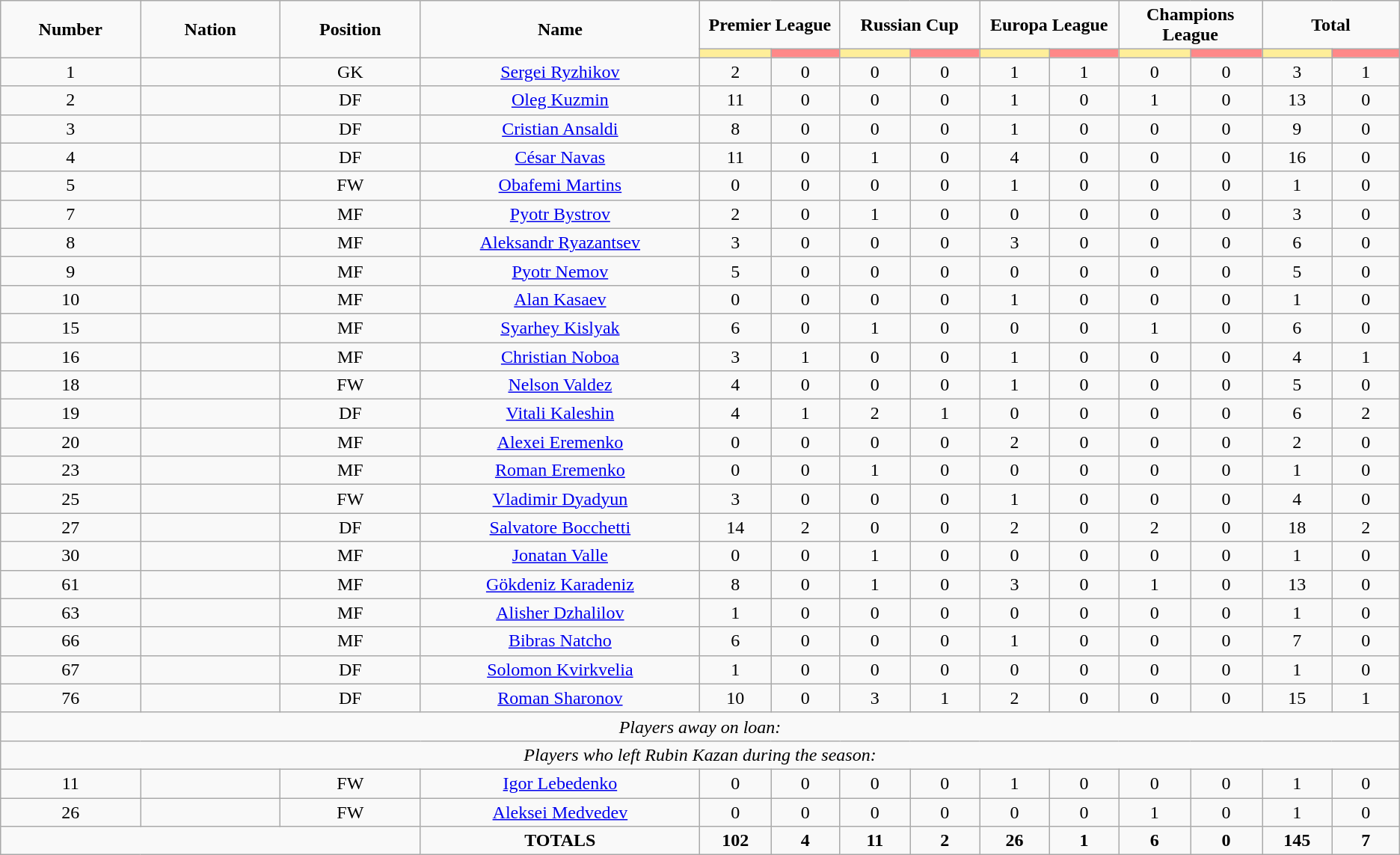<table class="wikitable" style="font-size: 100%; text-align: center;">
<tr>
<td rowspan="2" width="10%" align="center"><strong>Number</strong></td>
<td rowspan="2" width="10%" align="center"><strong>Nation</strong></td>
<td rowspan="2" width="10%" align="center"><strong>Position</strong></td>
<td rowspan="2" width="20%" align="center"><strong>Name</strong></td>
<td colspan="2" align="center"><strong>Premier League</strong></td>
<td colspan="2" align="center"><strong>Russian Cup</strong></td>
<td colspan="2" align="center"><strong>Europa League </strong></td>
<td colspan="2" align="center"><strong>Champions League</strong></td>
<td colspan="2" align="center"><strong>Total</strong></td>
</tr>
<tr>
<th width=60 style="background: #FFEE99"></th>
<th width=60 style="background: #FF8888"></th>
<th width=60 style="background: #FFEE99"></th>
<th width=60 style="background: #FF8888"></th>
<th width=60 style="background: #FFEE99"></th>
<th width=60 style="background: #FF8888"></th>
<th width=60 style="background: #FFEE99"></th>
<th width=60 style="background: #FF8888"></th>
<th width=60 style="background: #FFEE99"></th>
<th width=60 style="background: #FF8888"></th>
</tr>
<tr>
<td>1</td>
<td></td>
<td>GK</td>
<td><a href='#'>Sergei Ryzhikov</a></td>
<td>2</td>
<td>0</td>
<td>0</td>
<td>0</td>
<td>1</td>
<td>1</td>
<td>0</td>
<td>0</td>
<td>3</td>
<td>1</td>
</tr>
<tr>
<td>2</td>
<td></td>
<td>DF</td>
<td><a href='#'>Oleg Kuzmin</a></td>
<td>11</td>
<td>0</td>
<td>0</td>
<td>0</td>
<td>1</td>
<td>0</td>
<td>1</td>
<td>0</td>
<td>13</td>
<td>0</td>
</tr>
<tr>
<td>3</td>
<td></td>
<td>DF</td>
<td><a href='#'>Cristian Ansaldi</a></td>
<td>8</td>
<td>0</td>
<td>0</td>
<td>0</td>
<td>1</td>
<td>0</td>
<td>0</td>
<td>0</td>
<td>9</td>
<td>0</td>
</tr>
<tr>
<td>4</td>
<td></td>
<td>DF</td>
<td><a href='#'>César Navas</a></td>
<td>11</td>
<td>0</td>
<td>1</td>
<td>0</td>
<td>4</td>
<td>0</td>
<td>0</td>
<td>0</td>
<td>16</td>
<td>0</td>
</tr>
<tr>
<td>5</td>
<td></td>
<td>FW</td>
<td><a href='#'>Obafemi Martins</a></td>
<td>0</td>
<td>0</td>
<td>0</td>
<td>0</td>
<td>1</td>
<td>0</td>
<td>0</td>
<td>0</td>
<td>1</td>
<td>0</td>
</tr>
<tr>
<td>7</td>
<td></td>
<td>MF</td>
<td><a href='#'>Pyotr Bystrov</a></td>
<td>2</td>
<td>0</td>
<td>1</td>
<td>0</td>
<td>0</td>
<td>0</td>
<td>0</td>
<td>0</td>
<td>3</td>
<td>0</td>
</tr>
<tr>
<td>8</td>
<td></td>
<td>MF</td>
<td><a href='#'>Aleksandr Ryazantsev</a></td>
<td>3</td>
<td>0</td>
<td>0</td>
<td>0</td>
<td>3</td>
<td>0</td>
<td>0</td>
<td>0</td>
<td>6</td>
<td>0</td>
</tr>
<tr>
<td>9</td>
<td></td>
<td>MF</td>
<td><a href='#'>Pyotr Nemov</a></td>
<td>5</td>
<td>0</td>
<td>0</td>
<td>0</td>
<td>0</td>
<td>0</td>
<td>0</td>
<td>0</td>
<td>5</td>
<td>0</td>
</tr>
<tr>
<td>10</td>
<td></td>
<td>MF</td>
<td><a href='#'>Alan Kasaev</a></td>
<td>0</td>
<td>0</td>
<td>0</td>
<td>0</td>
<td>1</td>
<td>0</td>
<td>0</td>
<td>0</td>
<td>1</td>
<td>0</td>
</tr>
<tr>
<td>15</td>
<td></td>
<td>MF</td>
<td><a href='#'>Syarhey Kislyak</a></td>
<td>6</td>
<td>0</td>
<td>1</td>
<td>0</td>
<td>0</td>
<td>0</td>
<td>1</td>
<td>0</td>
<td>6</td>
<td>0</td>
</tr>
<tr>
<td>16</td>
<td></td>
<td>MF</td>
<td><a href='#'>Christian Noboa</a></td>
<td>3</td>
<td>1</td>
<td>0</td>
<td>0</td>
<td>1</td>
<td>0</td>
<td>0</td>
<td>0</td>
<td>4</td>
<td>1</td>
</tr>
<tr>
<td>18</td>
<td></td>
<td>FW</td>
<td><a href='#'>Nelson Valdez</a></td>
<td>4</td>
<td>0</td>
<td>0</td>
<td>0</td>
<td>1</td>
<td>0</td>
<td>0</td>
<td>0</td>
<td>5</td>
<td>0</td>
</tr>
<tr>
<td>19</td>
<td></td>
<td>DF</td>
<td><a href='#'>Vitali Kaleshin</a></td>
<td>4</td>
<td>1</td>
<td>2</td>
<td>1</td>
<td>0</td>
<td>0</td>
<td>0</td>
<td>0</td>
<td>6</td>
<td>2</td>
</tr>
<tr>
<td>20</td>
<td></td>
<td>MF</td>
<td><a href='#'>Alexei Eremenko</a></td>
<td>0</td>
<td>0</td>
<td>0</td>
<td>0</td>
<td>2</td>
<td>0</td>
<td>0</td>
<td>0</td>
<td>2</td>
<td>0</td>
</tr>
<tr>
<td>23</td>
<td></td>
<td>MF</td>
<td><a href='#'>Roman Eremenko</a></td>
<td>0</td>
<td>0</td>
<td>1</td>
<td>0</td>
<td>0</td>
<td>0</td>
<td>0</td>
<td>0</td>
<td>1</td>
<td>0</td>
</tr>
<tr>
<td>25</td>
<td></td>
<td>FW</td>
<td><a href='#'>Vladimir Dyadyun</a></td>
<td>3</td>
<td>0</td>
<td>0</td>
<td>0</td>
<td>1</td>
<td>0</td>
<td>0</td>
<td>0</td>
<td>4</td>
<td>0</td>
</tr>
<tr>
<td>27</td>
<td></td>
<td>DF</td>
<td><a href='#'>Salvatore Bocchetti</a></td>
<td>14</td>
<td>2</td>
<td>0</td>
<td>0</td>
<td>2</td>
<td>0</td>
<td>2</td>
<td>0</td>
<td>18</td>
<td>2</td>
</tr>
<tr>
<td>30</td>
<td></td>
<td>MF</td>
<td><a href='#'>Jonatan Valle</a></td>
<td>0</td>
<td>0</td>
<td>1</td>
<td>0</td>
<td>0</td>
<td>0</td>
<td>0</td>
<td>0</td>
<td>1</td>
<td>0</td>
</tr>
<tr>
<td>61</td>
<td></td>
<td>MF</td>
<td><a href='#'>Gökdeniz Karadeniz</a></td>
<td>8</td>
<td>0</td>
<td>1</td>
<td>0</td>
<td>3</td>
<td>0</td>
<td>1</td>
<td>0</td>
<td>13</td>
<td>0</td>
</tr>
<tr>
<td>63</td>
<td></td>
<td>MF</td>
<td><a href='#'>Alisher Dzhalilov</a></td>
<td>1</td>
<td>0</td>
<td>0</td>
<td>0</td>
<td>0</td>
<td>0</td>
<td>0</td>
<td>0</td>
<td>1</td>
<td>0</td>
</tr>
<tr>
<td>66</td>
<td></td>
<td>MF</td>
<td><a href='#'>Bibras Natcho</a></td>
<td>6</td>
<td>0</td>
<td>0</td>
<td>0</td>
<td>1</td>
<td>0</td>
<td>0</td>
<td>0</td>
<td>7</td>
<td>0</td>
</tr>
<tr>
<td>67</td>
<td></td>
<td>DF</td>
<td><a href='#'>Solomon Kvirkvelia</a></td>
<td>1</td>
<td>0</td>
<td>0</td>
<td>0</td>
<td>0</td>
<td>0</td>
<td>0</td>
<td>0</td>
<td>1</td>
<td>0</td>
</tr>
<tr>
<td>76</td>
<td></td>
<td>DF</td>
<td><a href='#'>Roman Sharonov</a></td>
<td>10</td>
<td>0</td>
<td>3</td>
<td>1</td>
<td>2</td>
<td>0</td>
<td>0</td>
<td>0</td>
<td>15</td>
<td>1</td>
</tr>
<tr>
<td colspan="14"><em>Players away on loan:</em></td>
</tr>
<tr>
<td colspan="14"><em>Players who left Rubin Kazan during the season:</em></td>
</tr>
<tr>
<td>11</td>
<td></td>
<td>FW</td>
<td><a href='#'>Igor Lebedenko</a></td>
<td>0</td>
<td>0</td>
<td>0</td>
<td>0</td>
<td>1</td>
<td>0</td>
<td>0</td>
<td>0</td>
<td>1</td>
<td>0</td>
</tr>
<tr>
<td>26</td>
<td></td>
<td>FW</td>
<td><a href='#'>Aleksei Medvedev</a></td>
<td>0</td>
<td>0</td>
<td>0</td>
<td>0</td>
<td>0</td>
<td>0</td>
<td>1</td>
<td>0</td>
<td>1</td>
<td>0</td>
</tr>
<tr>
<td colspan="3"></td>
<td><strong>TOTALS</strong></td>
<td><strong>102</strong></td>
<td><strong>4</strong></td>
<td><strong>11</strong></td>
<td><strong>2</strong></td>
<td><strong>26</strong></td>
<td><strong>1</strong></td>
<td><strong>6</strong></td>
<td><strong>0</strong></td>
<td><strong>145</strong></td>
<td><strong>7</strong></td>
</tr>
</table>
